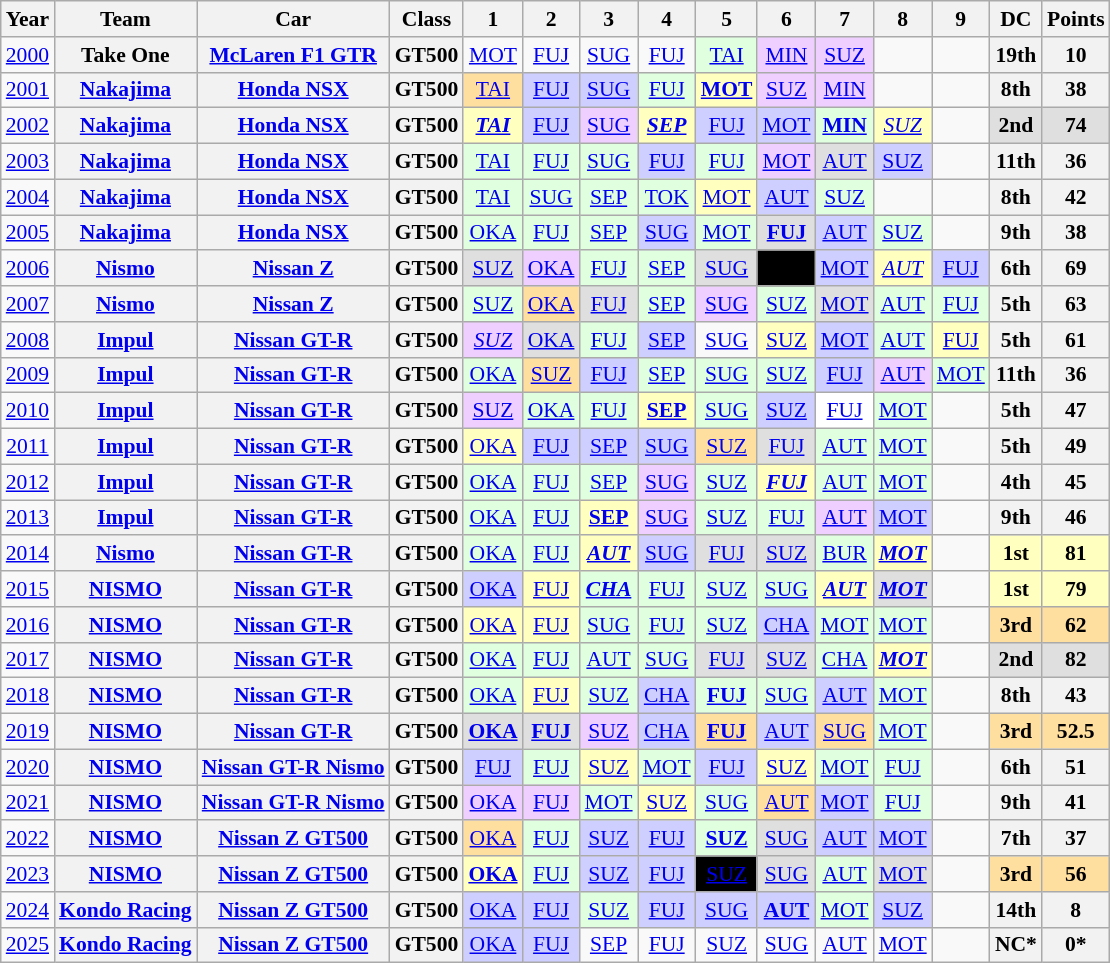<table class="wikitable" style="text-align:center; font-size:90%">
<tr>
<th>Year</th>
<th>Team</th>
<th>Car</th>
<th>Class</th>
<th>1</th>
<th>2</th>
<th>3</th>
<th>4</th>
<th>5</th>
<th>6</th>
<th>7</th>
<th>8</th>
<th>9</th>
<th>DC</th>
<th>Points</th>
</tr>
<tr>
<td><a href='#'>2000</a></td>
<th>Take One</th>
<th><a href='#'>McLaren F1 GTR</a></th>
<th>GT500</th>
<td><a href='#'>MOT</a></td>
<td><a href='#'>FUJ</a></td>
<td><a href='#'>SUG</a></td>
<td><a href='#'>FUJ</a></td>
<td style="background:#DFFFDF;"><a href='#'>TAI</a><br></td>
<td style="background:#EFCFFF;"><a href='#'>MIN</a><br></td>
<td style="background:#EFCFFF;"><a href='#'>SUZ</a><br></td>
<td></td>
<td></td>
<th>19th</th>
<th>10</th>
</tr>
<tr>
<td><a href='#'>2001</a></td>
<th><a href='#'>Nakajima</a></th>
<th><a href='#'>Honda NSX</a></th>
<th>GT500</th>
<td style="background:#FFDF9F;"><a href='#'>TAI</a><br></td>
<td style="background:#CFCFFF;"><a href='#'>FUJ</a><br></td>
<td style="background:#CFCFFF;"><a href='#'>SUG</a><br></td>
<td style="background:#DFFFDF;"><a href='#'>FUJ</a><br></td>
<td style="background:#FFFFBF;"><strong><a href='#'>MOT</a></strong><br></td>
<td style="background:#EFCFFF;"><a href='#'>SUZ</a><br></td>
<td style="background:#EFCFFF;"><a href='#'>MIN</a><br></td>
<td></td>
<td></td>
<th>8th</th>
<th>38</th>
</tr>
<tr>
<td><a href='#'>2002</a></td>
<th><a href='#'>Nakajima</a></th>
<th><a href='#'>Honda NSX</a></th>
<th>GT500</th>
<td style="background:#FFFFBF;"><strong><em><a href='#'>TAI</a></em></strong><br></td>
<td style="background:#CFCFFF;"><a href='#'>FUJ</a><br></td>
<td style="background:#EFCFFF;"><a href='#'>SUG</a><br></td>
<td style="background:#FFFFBF;"><strong><em><a href='#'>SEP</a></em></strong><br></td>
<td style="background:#CFCFFF;"><a href='#'>FUJ</a><br></td>
<td style="background:#CFCFFF;"><a href='#'>MOT</a><br></td>
<td style="background:#DFFFDF;"><strong><a href='#'>MIN</a></strong><br></td>
<td style="background:#FFFFBF;"><em><a href='#'>SUZ</a></em><br></td>
<td></td>
<th style="background:#DFDFDF;">2nd</th>
<th style="background:#DFDFDF;">74</th>
</tr>
<tr>
<td><a href='#'>2003</a></td>
<th><a href='#'>Nakajima</a></th>
<th><a href='#'>Honda NSX</a></th>
<th>GT500</th>
<td style="background:#DFFFDF;"><a href='#'>TAI</a><br></td>
<td style="background:#DFFFDF;"><a href='#'>FUJ</a><br></td>
<td style="background:#DFFFDF;"><a href='#'>SUG</a><br></td>
<td style="background:#CFCFFF;"><a href='#'>FUJ</a><br></td>
<td style="background:#DFFFDF;"><a href='#'>FUJ</a><br></td>
<td style="background:#EFCFFF;"><a href='#'>MOT</a><br></td>
<td style="background:#DFDFDF;"><a href='#'>AUT</a><br></td>
<td style="background:#CFCFFF;"><a href='#'>SUZ</a><br></td>
<td></td>
<th>11th</th>
<th>36</th>
</tr>
<tr>
<td><a href='#'>2004</a></td>
<th><a href='#'>Nakajima</a></th>
<th><a href='#'>Honda NSX</a></th>
<th>GT500</th>
<td style="background:#DFFFDF;"><a href='#'>TAI</a><br></td>
<td style="background:#DFFFDF;"><a href='#'>SUG</a><br></td>
<td style="background:#DFFFDF;"><a href='#'>SEP</a><br></td>
<td style="background:#DFFFDF;"><a href='#'>TOK</a><br></td>
<td style="background:#FFFFBF;"><a href='#'>MOT</a><br></td>
<td style="background:#CFCFFF;"><a href='#'>AUT</a><br></td>
<td style="background:#DFFFDF;"><a href='#'>SUZ</a><br></td>
<td></td>
<td></td>
<th>8th</th>
<th>42</th>
</tr>
<tr>
<td><a href='#'>2005</a></td>
<th><a href='#'>Nakajima</a></th>
<th><a href='#'>Honda NSX</a></th>
<th>GT500</th>
<td style="background:#DFFFDF;"><a href='#'>OKA</a><br></td>
<td style="background:#DFFFDF;"><a href='#'>FUJ</a><br></td>
<td style="background:#DFFFDF;"><a href='#'>SEP</a><br></td>
<td style="background:#CFCFFF;"><a href='#'>SUG</a><br></td>
<td style="background:#DFFFDF;"><a href='#'>MOT</a><br></td>
<td style="background:#DFDFDF;"><strong><a href='#'>FUJ</a></strong><br></td>
<td style="background:#CFCFFF;"><a href='#'>AUT</a><br></td>
<td style="background:#DFFFDF;"><a href='#'>SUZ</a><br></td>
<td></td>
<th>9th</th>
<th>38</th>
</tr>
<tr>
<td><a href='#'>2006</a></td>
<th><a href='#'>Nismo</a></th>
<th><a href='#'>Nissan Z</a></th>
<th>GT500</th>
<td style="background:#DFDFDF;"><a href='#'>SUZ</a><br></td>
<td style="background:#EFCFFF;"><a href='#'>OKA</a><br></td>
<td style="background:#DFFFDF;"><a href='#'>FUJ</a><br></td>
<td style="background:#DFFFDF;"><a href='#'>SEP</a><br></td>
<td style="background:#DFDFDF;"><a href='#'>SUG</a><br></td>
<td style="background:#000; color:#fff;"><a href='#'></a><br></td>
<td style="background:#CFCFFF;"><a href='#'>MOT</a><br></td>
<td style="background:#FFFFBF;"><em><a href='#'>AUT</a></em><br></td>
<td style="background:#CFCFFF;"><a href='#'>FUJ</a><br></td>
<th>6th</th>
<th>69</th>
</tr>
<tr>
<td><a href='#'>2007</a></td>
<th><a href='#'>Nismo</a></th>
<th><a href='#'>Nissan Z</a></th>
<th>GT500</th>
<td style="background:#DFFFDF;"><a href='#'>SUZ</a><br></td>
<td style="background:#FFDF9F;"><a href='#'>OKA</a><br></td>
<td style="background:#DFDFDF;"><a href='#'>FUJ</a><br></td>
<td style="background:#DFFFDF;"><a href='#'>SEP</a><br></td>
<td style="background:#EFCFFF;"><a href='#'>SUG</a><br></td>
<td style="background:#DFFFDF;"><a href='#'>SUZ</a><br></td>
<td style="background:#DFDFDF;"><a href='#'>MOT</a><br></td>
<td style="background:#DFFFDF;"><a href='#'>AUT</a><br></td>
<td style="background:#DFFFDF;"><a href='#'>FUJ</a><br></td>
<th>5th</th>
<th>63</th>
</tr>
<tr>
<td><a href='#'>2008</a></td>
<th><a href='#'>Impul</a></th>
<th><a href='#'>Nissan GT-R</a></th>
<th>GT500</th>
<td style="background:#EFCFFF;"><em><a href='#'>SUZ</a></em><br></td>
<td style="background:#DFDFDF;"><a href='#'>OKA</a><br></td>
<td style="background:#DFFFDF;"><a href='#'>FUJ</a><br></td>
<td style="background:#CFCFFF;"><a href='#'>SEP</a><br></td>
<td><a href='#'>SUG</a></td>
<td style="background:#FFFFBF;"><a href='#'>SUZ</a><br></td>
<td style="background:#CFCFFF;"><a href='#'>MOT</a><br></td>
<td style="background:#DFFFDF;"><a href='#'>AUT</a><br></td>
<td style="background:#FFFFBF;"><a href='#'>FUJ</a><br></td>
<th>5th</th>
<th>61</th>
</tr>
<tr>
<td><a href='#'>2009</a></td>
<th><a href='#'>Impul</a></th>
<th><a href='#'>Nissan GT-R</a></th>
<th>GT500</th>
<td style="background:#DFFFDF;"><a href='#'>OKA</a><br></td>
<td style="background:#FFDF9F;"><a href='#'>SUZ</a><br></td>
<td style="background:#CFCFFF;"><a href='#'>FUJ</a><br></td>
<td style="background:#DFFFDF;"><a href='#'>SEP</a><br></td>
<td style="background:#DFFFDF;"><a href='#'>SUG</a><br></td>
<td style="background:#DFFFDF;"><a href='#'>SUZ</a><br></td>
<td style="background:#CFCFFF;"><a href='#'>FUJ</a><br></td>
<td style="background:#EFCFFF;"><a href='#'>AUT</a><br></td>
<td style="background:#DFFFDF;"><a href='#'>MOT</a><br></td>
<th>11th</th>
<th>36</th>
</tr>
<tr>
<td><a href='#'>2010</a></td>
<th><a href='#'>Impul</a></th>
<th><a href='#'>Nissan GT-R</a></th>
<th>GT500</th>
<td style="background:#EFCFFF;"><a href='#'>SUZ</a><br></td>
<td style="background:#DFFFDF;"><a href='#'>OKA</a><br></td>
<td style="background:#DFFFDF;"><a href='#'>FUJ</a><br></td>
<td style="background:#FFFFBF;"><strong><a href='#'>SEP</a></strong><br></td>
<td style="background:#DFFFDF;"><a href='#'>SUG</a><br></td>
<td style="background:#CFCFFF;"><a href='#'>SUZ</a><br></td>
<td style="background:#fff;"><a href='#'>FUJ</a><br></td>
<td style="background:#DFFFDF;"><a href='#'>MOT</a><br></td>
<td></td>
<th>5th</th>
<th>47</th>
</tr>
<tr>
<td><a href='#'>2011</a></td>
<th><a href='#'>Impul</a></th>
<th><a href='#'>Nissan GT-R</a></th>
<th>GT500</th>
<td style="background:#FFFFBF;"><a href='#'>OKA</a><br></td>
<td style="background:#CFCFFF;"><a href='#'>FUJ</a><br></td>
<td style="background:#CFCFFF;"><a href='#'>SEP</a><br></td>
<td style="background:#CFCFFF;"><a href='#'>SUG</a><br></td>
<td style="background:#FFDF9F;"><a href='#'>SUZ</a><br></td>
<td style="background:#DFDFDF;"><a href='#'>FUJ</a><br></td>
<td style="background:#DFFFDF;"><a href='#'>AUT</a><br></td>
<td style="background:#DFFFDF;"><a href='#'>MOT</a><br></td>
<td></td>
<th>5th</th>
<th>49</th>
</tr>
<tr>
<td><a href='#'>2012</a></td>
<th><a href='#'>Impul</a></th>
<th><a href='#'>Nissan GT-R</a></th>
<th>GT500</th>
<td style="background:#DFFFDF;"><a href='#'>OKA</a><br></td>
<td style="background:#DFFFDF;"><a href='#'>FUJ</a><br></td>
<td style="background:#DFFFDF;"><a href='#'>SEP</a><br></td>
<td style="background:#EFCFFF;"><a href='#'>SUG</a><br></td>
<td style="background:#DFFFDF;"><a href='#'>SUZ</a><br></td>
<td style="background:#FFFFBF;"><strong><em><a href='#'>FUJ</a></em></strong><br></td>
<td style="background:#DFFFDF;"><a href='#'>AUT</a><br></td>
<td style="background:#DFFFDF;"><a href='#'>MOT</a><br></td>
<td></td>
<th>4th</th>
<th>45</th>
</tr>
<tr>
<td><a href='#'>2013</a></td>
<th><a href='#'>Impul</a></th>
<th><a href='#'>Nissan GT-R</a></th>
<th>GT500</th>
<td style="background:#DFFFDF;"><a href='#'>OKA</a><br></td>
<td style="background:#DFFFDF;"><a href='#'>FUJ</a><br></td>
<td style="background:#FFFFBF;"><strong><a href='#'>SEP</a></strong><br></td>
<td style="background:#EFCFFF;"><a href='#'>SUG</a><br></td>
<td style="background:#DFFFDF;"><a href='#'>SUZ</a><br></td>
<td style="background:#DFFFDF;"><a href='#'>FUJ</a><br></td>
<td style="background:#EFCFFF;"><a href='#'>AUT</a><br></td>
<td style="background:#CFCFFF;"><a href='#'>MOT</a><br></td>
<td></td>
<th>9th</th>
<th>46</th>
</tr>
<tr>
<td><a href='#'>2014</a></td>
<th><a href='#'>Nismo</a></th>
<th><a href='#'>Nissan GT-R</a></th>
<th>GT500</th>
<td style="background:#DFFFDF;"><a href='#'>OKA</a><br></td>
<td style="background:#DFFFDF;"><a href='#'>FUJ</a><br></td>
<td style="background:#FFFFBF;"><strong><em><a href='#'>AUT</a></em></strong><br></td>
<td style="background:#CFCFFF;"><a href='#'>SUG</a><br></td>
<td style="background:#DFDFDF;"><a href='#'>FUJ</a><br></td>
<td style="background:#DFDFDF;"><a href='#'>SUZ</a><br></td>
<td style="background:#DFFFDF;"><a href='#'>BUR</a><br></td>
<td style="background:#FFFFBF;"><strong><em><a href='#'>MOT</a></em></strong><br></td>
<td></td>
<th style="background:#FFFFBF;">1st</th>
<th style="background:#FFFFBF;">81</th>
</tr>
<tr>
<td><a href='#'>2015</a></td>
<th><a href='#'>NISMO</a></th>
<th><a href='#'>Nissan GT-R</a></th>
<th>GT500</th>
<td style="background:#CFCFFF;"><a href='#'>OKA</a><br></td>
<td style="background:#FFFFBF;"><a href='#'>FUJ</a><br></td>
<td style="background:#DFFFDF;"><strong><em><a href='#'>CHA</a></em></strong><br></td>
<td style="background:#DFFFDF;"><a href='#'>FUJ</a><br></td>
<td style="background:#DFFFDF;"><a href='#'>SUZ</a><br></td>
<td style="background:#DFFFDF;"><a href='#'>SUG</a><br></td>
<td style="background:#FFFFBF;"><strong><em><a href='#'>AUT</a></em></strong><br></td>
<td style="background:#DFDFDF;"><strong><em><a href='#'>MOT</a></em></strong><br></td>
<td></td>
<th style="background:#FFFFBF;">1st</th>
<th style="background:#FFFFBF;">79</th>
</tr>
<tr>
<td><a href='#'>2016</a></td>
<th><a href='#'>NISMO</a></th>
<th><a href='#'>Nissan GT-R</a></th>
<th>GT500</th>
<td style="background:#FFFFBF;"><a href='#'>OKA</a><br></td>
<td style="background:#FFFFBF;"><a href='#'>FUJ</a><br></td>
<td style="background:#DFFFDF;"><a href='#'>SUG</a><br></td>
<td style="background:#DFFFDF;"><a href='#'>FUJ</a><br></td>
<td style="background:#DFFFDF;"><a href='#'>SUZ</a><br></td>
<td style="background:#CFCFFF;"><a href='#'>CHA</a><br></td>
<td style="background:#DFFFDF;"><a href='#'>MOT</a><br></td>
<td style="background:#DFFFDF;"><a href='#'>MOT</a><br></td>
<td></td>
<th style="background:#FFDF9F;">3rd</th>
<th style="background:#FFDF9F;">62</th>
</tr>
<tr>
<td><a href='#'>2017</a></td>
<th><a href='#'>NISMO</a></th>
<th><a href='#'>Nissan GT-R</a></th>
<th>GT500</th>
<td style="background:#DFFFDF;"><a href='#'>OKA</a><br></td>
<td style="background:#DFFFDF;"><a href='#'>FUJ</a><br></td>
<td style="background:#DFFFDF;"><a href='#'>AUT</a><br></td>
<td style="background:#DFFFDF;"><a href='#'>SUG</a><br></td>
<td style="background:#DFDFDF;"><a href='#'>FUJ</a><br></td>
<td style="background:#DFDFDF;"><a href='#'>SUZ</a><br></td>
<td style="background:#DFFFDF;"><a href='#'>CHA</a><br></td>
<td style="background:#FFFFBF;"><strong><em><a href='#'>MOT</a></em></strong><br></td>
<td></td>
<th style="background:#DFDFDF;">2nd</th>
<th style="background:#DFDFDF;">82</th>
</tr>
<tr>
<td><a href='#'>2018</a></td>
<th><a href='#'>NISMO</a></th>
<th><a href='#'>Nissan GT-R</a></th>
<th>GT500</th>
<td style="background:#DFFFDF;"><a href='#'>OKA</a><br></td>
<td style="background:#FFFFBF;"><a href='#'>FUJ</a><br></td>
<td style="background:#DFFFDF;"><a href='#'>SUZ</a><br></td>
<td style="background:#CFCFFF;"><a href='#'>CHA</a><br></td>
<td style="background:#DFFFDF;"><strong><a href='#'>FUJ</a></strong><br></td>
<td style="background:#DFFFDF;"><a href='#'>SUG</a><br></td>
<td style="background:#CFCFFF;"><a href='#'>AUT</a><br></td>
<td style="background:#DFFFDF;"><a href='#'>MOT</a><br></td>
<td></td>
<th>8th</th>
<th>43</th>
</tr>
<tr>
<td><a href='#'>2019</a></td>
<th><a href='#'>NISMO</a></th>
<th><a href='#'>Nissan GT-R</a></th>
<th>GT500</th>
<td style="background:#DFDFDF;"><strong><a href='#'>OKA</a></strong><br></td>
<td style="background:#DFDFDF;"><strong><a href='#'>FUJ</a></strong><br></td>
<td style="background:#EFCFFF;"><a href='#'>SUZ</a><br></td>
<td style="background:#CFCFFF;"><a href='#'>CHA</a><br></td>
<td style="background:#FFDF9F;"><strong><a href='#'>FUJ</a></strong><br></td>
<td style="background:#CFCFFF;"><a href='#'>AUT</a><br></td>
<td style="background:#FFDF9F;"><a href='#'>SUG</a><br></td>
<td style="background:#DFFFDF;"><a href='#'>MOT</a><br></td>
<td></td>
<th style="background:#FFDF9F;">3rd</th>
<th style="background:#FFDF9F;">52.5</th>
</tr>
<tr>
<td><a href='#'>2020</a></td>
<th><a href='#'>NISMO</a></th>
<th><a href='#'>Nissan GT-R Nismo</a></th>
<th>GT500</th>
<td style="background:#CFCFFF;"><a href='#'>FUJ</a><br></td>
<td style="background:#DFFFDF;"><a href='#'>FUJ</a><br></td>
<td style="background:#FFFFBF;"><a href='#'>SUZ</a><br></td>
<td style="background:#DFFFDF;"><a href='#'>MOT</a><br></td>
<td style="background:#CFCFFF;"><a href='#'>FUJ</a><br></td>
<td style="background:#FFFFBF;"><a href='#'>SUZ</a><br></td>
<td style="background:#DFFFDF;"><a href='#'>MOT</a><br></td>
<td style="background:#DFFFDF;"><a href='#'>FUJ</a><br></td>
<td></td>
<th>6th</th>
<th>51</th>
</tr>
<tr>
<td><a href='#'>2021</a></td>
<th><a href='#'>NISMO</a></th>
<th><a href='#'>Nissan GT-R Nismo</a></th>
<th>GT500</th>
<td style="background:#EFCFFF;"><a href='#'>OKA</a><br></td>
<td style="background:#EFCFFF;"><a href='#'>FUJ</a><br></td>
<td style="background:#DFFFDF;"><a href='#'>MOT</a><br></td>
<td style="background:#FFFFBF;"><a href='#'>SUZ</a><br></td>
<td style="background:#DFFFDF;"><a href='#'>SUG</a><br></td>
<td style="background:#FFDF9F;"><a href='#'>AUT</a><br></td>
<td style="background:#CFCFFF;"><a href='#'>MOT</a><br></td>
<td style="background:#DFFFDF;"><a href='#'>FUJ</a><br></td>
<td></td>
<th>9th</th>
<th>41</th>
</tr>
<tr>
<td><a href='#'>2022</a></td>
<th><a href='#'>NISMO</a></th>
<th><a href='#'>Nissan Z GT500</a></th>
<th>GT500</th>
<td style="background:#FFDF9F;"><a href='#'>OKA</a><br></td>
<td style="background:#DFFFDF;"><a href='#'>FUJ</a><br></td>
<td style="background:#CFCFFF;"><a href='#'>SUZ</a><br></td>
<td style="background:#CFCFFF;"><a href='#'>FUJ</a><br></td>
<td style="background:#DFFFDF;"><strong><a href='#'>SUZ</a></strong><br></td>
<td style="background:#DFDFDF;"><a href='#'>SUG</a><br></td>
<td style="background:#CFCFFF;"><a href='#'>AUT</a><br></td>
<td style="background:#CFCFFF;"><a href='#'>MOT</a><br></td>
<td></td>
<th>7th</th>
<th>37</th>
</tr>
<tr>
<td><a href='#'>2023</a></td>
<th><a href='#'>NISMO</a></th>
<th><a href='#'>Nissan Z GT500</a></th>
<th>GT500</th>
<td style="background:#FFFFBF;"><strong><a href='#'>OKA</a></strong><br></td>
<td style="background:#DFFFDF;"><a href='#'>FUJ</a><br></td>
<td style="background:#CFCFFF;"><a href='#'>SUZ</a><br></td>
<td style="background:#CFCFFF;"><a href='#'>FUJ</a><br></td>
<td style="background:#000000; color:white"><a href='#'><span>SUZ</span></a><br></td>
<td style="background:#DFDFDF;"><a href='#'>SUG</a><br></td>
<td style="background:#DFFFDF;"><a href='#'>AUT</a><br></td>
<td style="background:#DFDFDF;"><a href='#'>MOT</a><br></td>
<td></td>
<th style="background:#FFDF9F;">3rd</th>
<th style="background:#FFDF9F;">56</th>
</tr>
<tr>
<td><a href='#'>2024</a></td>
<th><a href='#'>Kondo Racing</a></th>
<th><a href='#'>Nissan Z GT500</a></th>
<th>GT500</th>
<td style="background:#CFCFFF;"><a href='#'>OKA</a><br></td>
<td style="background:#CFCFFF;"><a href='#'>FUJ</a><br></td>
<td style="background:#DFFFDF;"><a href='#'>SUZ</a><br></td>
<td style="background:#CFCFFF;"><a href='#'>FUJ</a><br></td>
<td style="background:#CFCFFF;"><a href='#'>SUG</a><br></td>
<td style="background:#CFCFFF;"><strong><a href='#'>AUT</a></strong><br></td>
<td style="background:#DFFFDF;"><a href='#'>MOT</a><br></td>
<td style="background:#CFCFFF;"><a href='#'>SUZ</a><br></td>
<td></td>
<th>14th</th>
<th>8</th>
</tr>
<tr>
<td><a href='#'>2025</a></td>
<th><a href='#'>Kondo Racing</a></th>
<th><a href='#'>Nissan Z GT500</a></th>
<th>GT500</th>
<td style="background:#CFCFFF;"><a href='#'>OKA</a><br></td>
<td style="background:#CFCFFF;"><a href='#'>FUJ</a><br></td>
<td style="background:#;"><a href='#'>SEP</a><br></td>
<td style="background:#;"><a href='#'>FUJ</a><br></td>
<td style="background:#;"><a href='#'>SUZ</a><br></td>
<td style="background:#;"><a href='#'>SUG</a><br></td>
<td style="background:#;"><a href='#'>AUT</a><br></td>
<td style="background:#;"><a href='#'>MOT</a><br></td>
<td></td>
<th>NC*</th>
<th>0*</th>
</tr>
</table>
